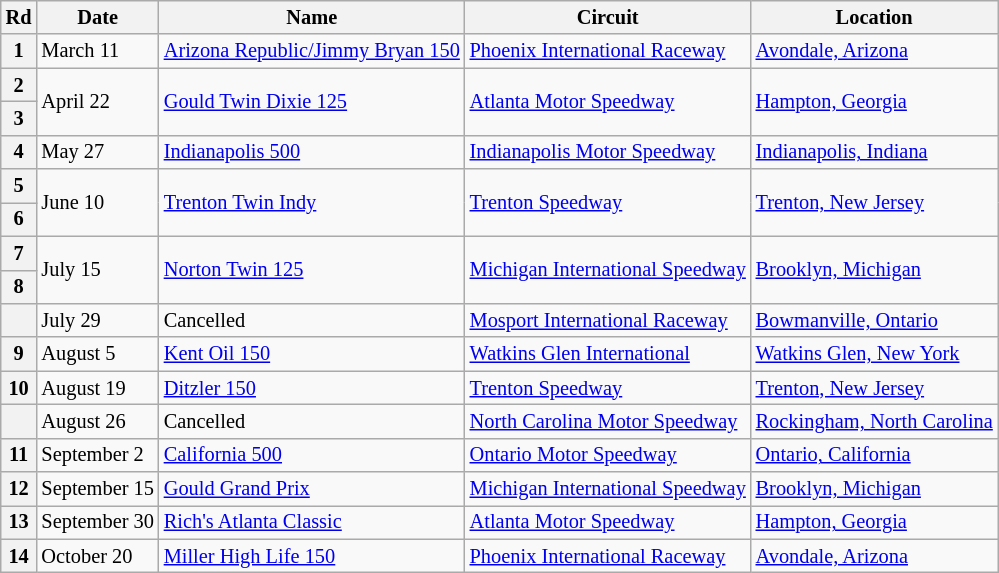<table class="wikitable" style="font-size: 85%;">
<tr>
<th>Rd</th>
<th>Date</th>
<th>Name</th>
<th>Circuit</th>
<th>Location</th>
</tr>
<tr>
<th>1</th>
<td>March 11</td>
<td><a href='#'>Arizona Republic/Jimmy Bryan 150</a></td>
<td> <a href='#'>Phoenix International Raceway</a></td>
<td><a href='#'>Avondale, Arizona</a></td>
</tr>
<tr>
<th>2</th>
<td rowspan="2">April 22</td>
<td rowspan="2"><a href='#'>Gould Twin Dixie 125</a></td>
<td rowspan="2"> <a href='#'>Atlanta Motor Speedway</a></td>
<td rowspan="2"><a href='#'>Hampton, Georgia</a></td>
</tr>
<tr>
<th>3</th>
</tr>
<tr>
<th>4</th>
<td>May 27</td>
<td><a href='#'>Indianapolis 500</a></td>
<td> <a href='#'>Indianapolis Motor Speedway</a></td>
<td><a href='#'>Indianapolis, Indiana</a></td>
</tr>
<tr>
<th>5</th>
<td rowspan="2">June 10</td>
<td rowspan="2"><a href='#'>Trenton Twin Indy</a></td>
<td rowspan="2"> <a href='#'>Trenton Speedway</a></td>
<td rowspan="2"><a href='#'>Trenton, New Jersey</a></td>
</tr>
<tr>
<th>6</th>
</tr>
<tr>
<th>7</th>
<td rowspan="2">July 15</td>
<td rowspan="2"><a href='#'>Norton Twin 125</a></td>
<td rowspan="2"> <a href='#'>Michigan International Speedway</a></td>
<td rowspan="2"><a href='#'>Brooklyn, Michigan</a></td>
</tr>
<tr>
<th>8</th>
</tr>
<tr>
<th></th>
<td>July 29</td>
<td>Cancelled</td>
<td> <a href='#'>Mosport International Raceway</a></td>
<td><a href='#'>Bowmanville, Ontario</a></td>
</tr>
<tr>
<th>9</th>
<td>August 5</td>
<td><a href='#'>Kent Oil 150</a></td>
<td> <a href='#'>Watkins Glen International</a></td>
<td><a href='#'>Watkins Glen, New York</a></td>
</tr>
<tr>
<th>10</th>
<td>August 19</td>
<td><a href='#'>Ditzler 150</a></td>
<td> <a href='#'>Trenton Speedway</a></td>
<td><a href='#'>Trenton, New Jersey</a></td>
</tr>
<tr>
<th></th>
<td>August 26</td>
<td>Cancelled</td>
<td> <a href='#'>North Carolina Motor Speedway</a></td>
<td><a href='#'>Rockingham, North Carolina</a></td>
</tr>
<tr>
<th>11</th>
<td>September 2</td>
<td><a href='#'>California 500</a></td>
<td> <a href='#'>Ontario Motor Speedway</a></td>
<td><a href='#'>Ontario, California</a></td>
</tr>
<tr>
<th>12</th>
<td>September 15</td>
<td><a href='#'>Gould Grand Prix</a></td>
<td> <a href='#'>Michigan International Speedway</a></td>
<td><a href='#'>Brooklyn, Michigan</a></td>
</tr>
<tr>
<th>13</th>
<td>September 30</td>
<td><a href='#'>Rich's Atlanta Classic</a></td>
<td> <a href='#'>Atlanta Motor Speedway</a></td>
<td><a href='#'>Hampton, Georgia</a></td>
</tr>
<tr>
<th>14</th>
<td>October 20</td>
<td><a href='#'>Miller High Life 150</a></td>
<td> <a href='#'>Phoenix International Raceway</a></td>
<td><a href='#'>Avondale, Arizona</a></td>
</tr>
</table>
